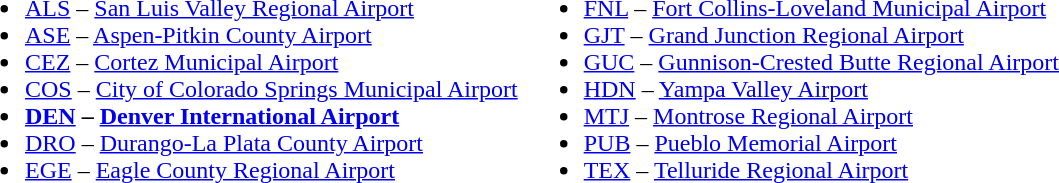<table style="margin: 1em auto;">
<tr>
<td valign="top"><br><ul><li><a href='#'>ALS</a> – <a href='#'>San Luis Valley Regional Airport</a></li><li><a href='#'>ASE</a> – <a href='#'>Aspen-Pitkin County Airport</a></li><li><a href='#'>CEZ</a> – <a href='#'>Cortez Municipal Airport</a></li><li><a href='#'>COS</a> – <a href='#'>City of Colorado Springs Municipal Airport</a></li><li><strong><a href='#'>DEN</a> – <a href='#'>Denver International Airport</a></strong></li><li><a href='#'>DRO</a> – <a href='#'>Durango-La Plata County Airport</a></li><li><a href='#'>EGE</a> – <a href='#'>Eagle County Regional Airport</a></li></ul></td>
<td valign="top"><br><ul><li><a href='#'>FNL</a> – <a href='#'>Fort Collins-Loveland Municipal Airport</a></li><li><a href='#'>GJT</a> – <a href='#'>Grand Junction Regional Airport</a></li><li><a href='#'>GUC</a> – <a href='#'>Gunnison-Crested Butte Regional Airport</a></li><li><a href='#'>HDN</a> – <a href='#'>Yampa Valley Airport</a></li><li><a href='#'>MTJ</a> – <a href='#'>Montrose Regional Airport</a></li><li><a href='#'>PUB</a> – <a href='#'>Pueblo Memorial Airport</a></li><li><a href='#'>TEX</a> – <a href='#'>Telluride Regional Airport</a></li></ul></td>
</tr>
</table>
